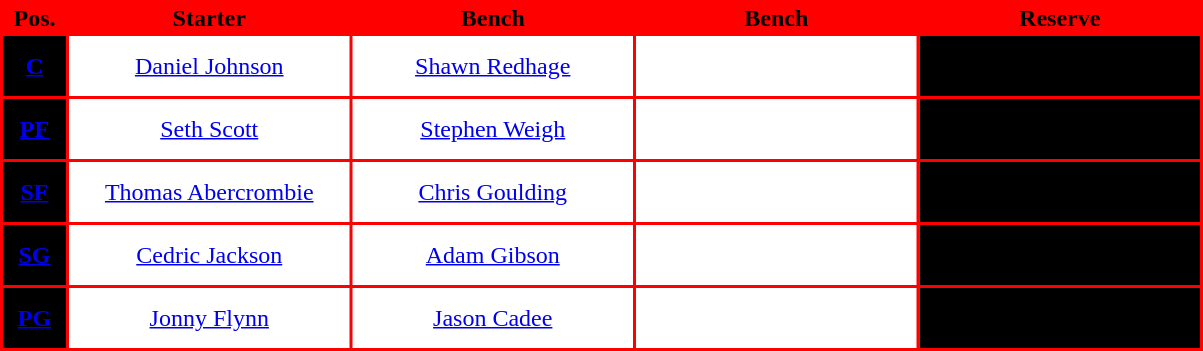<table style="text-align: center; background:red; color:black">
<tr>
<th width="40">Pos.</th>
<th width="185">Starter</th>
<th width="185">Bench</th>
<th width="185">Bench</th>
<th width="185">Reserve</th>
</tr>
<tr style="height:40px; background:white; color:black">
<th style="background:black"><a href='#'>C</a></th>
<td><a href='#'>Daniel Johnson</a></td>
<td><a href='#'>Shawn Redhage</a></td>
<td></td>
<td style="background:black"></td>
</tr>
<tr style="height:40px; background:white; color:black">
<th style="background:black"><a href='#'>PF</a></th>
<td><a href='#'>Seth Scott</a></td>
<td><a href='#'>Stephen Weigh</a></td>
<td></td>
<td style="background:black"></td>
</tr>
<tr style="height:40px; background:white; color:black">
<th style="background:black"><a href='#'>SF</a></th>
<td><a href='#'>Thomas Abercrombie</a></td>
<td><a href='#'>Chris Goulding</a></td>
<td></td>
<td style="background:black"></td>
</tr>
<tr style="height:40px; background:white; color:black">
<th style="background:black"><a href='#'>SG</a></th>
<td><a href='#'>Cedric Jackson</a></td>
<td><a href='#'>Adam Gibson</a></td>
<td></td>
<td style="background:black"></td>
</tr>
<tr style="height:40px; background:white; color:black">
<th style="background:black"><a href='#'>PG</a></th>
<td><a href='#'>Jonny Flynn</a></td>
<td><a href='#'>Jason Cadee</a></td>
<td></td>
<td style="background:black"></td>
</tr>
</table>
